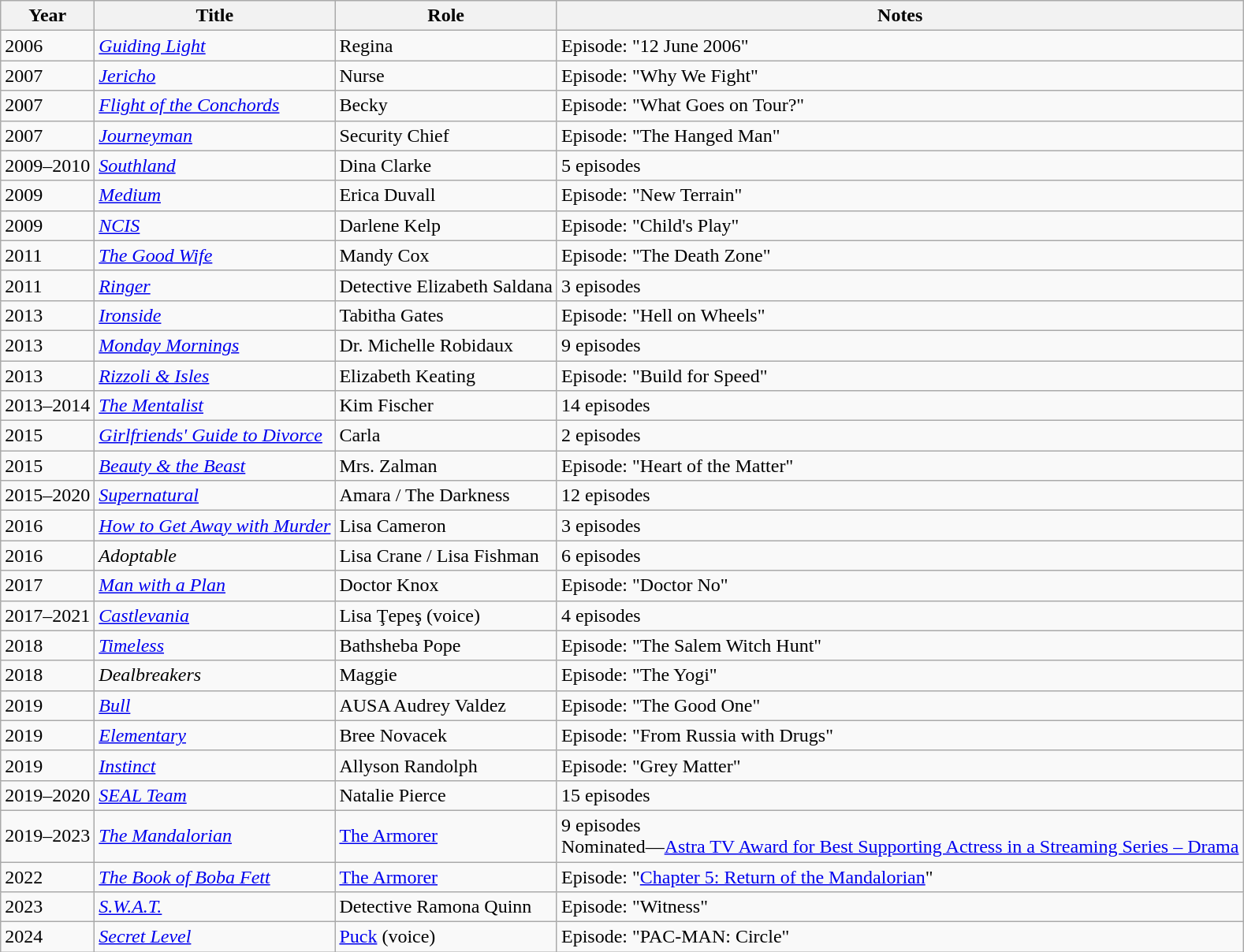<table class="wikitable">
<tr>
<th>Year</th>
<th>Title</th>
<th>Role</th>
<th>Notes</th>
</tr>
<tr>
<td>2006</td>
<td><em><a href='#'>Guiding Light</a></em></td>
<td>Regina</td>
<td>Episode: "12 June 2006"</td>
</tr>
<tr>
<td>2007</td>
<td><em><a href='#'>Jericho</a></em></td>
<td>Nurse</td>
<td>Episode: "Why We Fight"</td>
</tr>
<tr>
<td>2007</td>
<td><em><a href='#'>Flight of the Conchords</a></em></td>
<td>Becky</td>
<td>Episode: "What Goes on Tour?"</td>
</tr>
<tr>
<td>2007</td>
<td><em><a href='#'>Journeyman</a></em></td>
<td>Security Chief</td>
<td>Episode: "The Hanged Man"</td>
</tr>
<tr>
<td>2009–2010</td>
<td><em><a href='#'>Southland</a></em></td>
<td>Dina Clarke</td>
<td>5 episodes</td>
</tr>
<tr>
<td>2009</td>
<td><em><a href='#'>Medium</a></em></td>
<td>Erica Duvall</td>
<td>Episode: "New Terrain"</td>
</tr>
<tr>
<td>2009</td>
<td><em><a href='#'>NCIS</a></em></td>
<td>Darlene Kelp</td>
<td>Episode: "Child's Play"</td>
</tr>
<tr>
<td>2011</td>
<td><em><a href='#'>The Good Wife</a></em></td>
<td>Mandy Cox</td>
<td>Episode: "The Death Zone"</td>
</tr>
<tr>
<td>2011</td>
<td><em><a href='#'>Ringer</a></em></td>
<td>Detective Elizabeth Saldana</td>
<td>3 episodes</td>
</tr>
<tr>
<td>2013</td>
<td><em><a href='#'>Ironside</a></em></td>
<td>Tabitha Gates</td>
<td>Episode: "Hell on Wheels"</td>
</tr>
<tr>
<td>2013</td>
<td><em><a href='#'>Monday Mornings</a></em></td>
<td>Dr. Michelle Robidaux</td>
<td>9 episodes</td>
</tr>
<tr>
<td>2013</td>
<td><em><a href='#'>Rizzoli & Isles</a></em></td>
<td>Elizabeth Keating</td>
<td>Episode: "Build for Speed"</td>
</tr>
<tr>
<td>2013–2014</td>
<td><em><a href='#'>The Mentalist</a></em></td>
<td>Kim Fischer</td>
<td>14 episodes</td>
</tr>
<tr>
<td>2015</td>
<td><em><a href='#'>Girlfriends' Guide to Divorce</a></em></td>
<td>Carla</td>
<td>2 episodes</td>
</tr>
<tr>
<td>2015</td>
<td><em><a href='#'>Beauty & the Beast</a></em></td>
<td>Mrs. Zalman</td>
<td>Episode: "Heart of the Matter"</td>
</tr>
<tr>
<td>2015–2020</td>
<td><em><a href='#'>Supernatural</a></em></td>
<td>Amara / The Darkness</td>
<td>12 episodes</td>
</tr>
<tr>
<td>2016</td>
<td><em><a href='#'>How to Get Away with Murder</a></em></td>
<td>Lisa Cameron</td>
<td>3 episodes</td>
</tr>
<tr>
<td>2016</td>
<td><em>Adoptable</em></td>
<td>Lisa Crane / Lisa Fishman</td>
<td>6 episodes</td>
</tr>
<tr>
<td>2017</td>
<td><em><a href='#'>Man with a Plan</a></em></td>
<td>Doctor Knox</td>
<td>Episode: "Doctor No"</td>
</tr>
<tr>
<td>2017–2021</td>
<td><em><a href='#'>Castlevania</a></em></td>
<td>Lisa Ţepeş (voice)</td>
<td>4 episodes</td>
</tr>
<tr>
<td>2018</td>
<td><em><a href='#'>Timeless</a></em></td>
<td>Bathsheba Pope</td>
<td>Episode: "The Salem Witch Hunt"</td>
</tr>
<tr>
<td>2018</td>
<td><em>Dealbreakers</em></td>
<td>Maggie</td>
<td>Episode: "The Yogi"</td>
</tr>
<tr>
<td>2019</td>
<td><em><a href='#'>Bull</a></em></td>
<td>AUSA Audrey Valdez</td>
<td>Episode: "The Good One"</td>
</tr>
<tr>
<td>2019</td>
<td><em><a href='#'>Elementary</a></em></td>
<td>Bree Novacek</td>
<td>Episode: "From Russia with Drugs"</td>
</tr>
<tr>
<td>2019</td>
<td><em><a href='#'>Instinct</a></em></td>
<td>Allyson Randolph</td>
<td>Episode: "Grey Matter"</td>
</tr>
<tr>
<td>2019–2020</td>
<td><em><a href='#'>SEAL Team</a></em></td>
<td>Natalie Pierce</td>
<td>15 episodes</td>
</tr>
<tr>
<td>2019–2023</td>
<td><em><a href='#'>The Mandalorian</a></em></td>
<td><a href='#'>The Armorer</a></td>
<td>9 episodes<br>Nominated—<a href='#'>Astra TV Award for Best Supporting Actress in a Streaming Series – Drama</a></td>
</tr>
<tr>
<td>2022</td>
<td><em><a href='#'>The Book of Boba Fett</a></em></td>
<td><a href='#'>The Armorer</a></td>
<td>Episode: "<a href='#'>Chapter 5: Return of the Mandalorian</a>"</td>
</tr>
<tr>
<td>2023</td>
<td><em><a href='#'>S.W.A.T.</a></em></td>
<td>Detective Ramona Quinn</td>
<td>Episode: "Witness"</td>
</tr>
<tr>
<td>2024</td>
<td><em><a href='#'>Secret Level</a></em></td>
<td><a href='#'>Puck</a> (voice)</td>
<td>Episode: "PAC-MAN: Circle"</td>
</tr>
</table>
